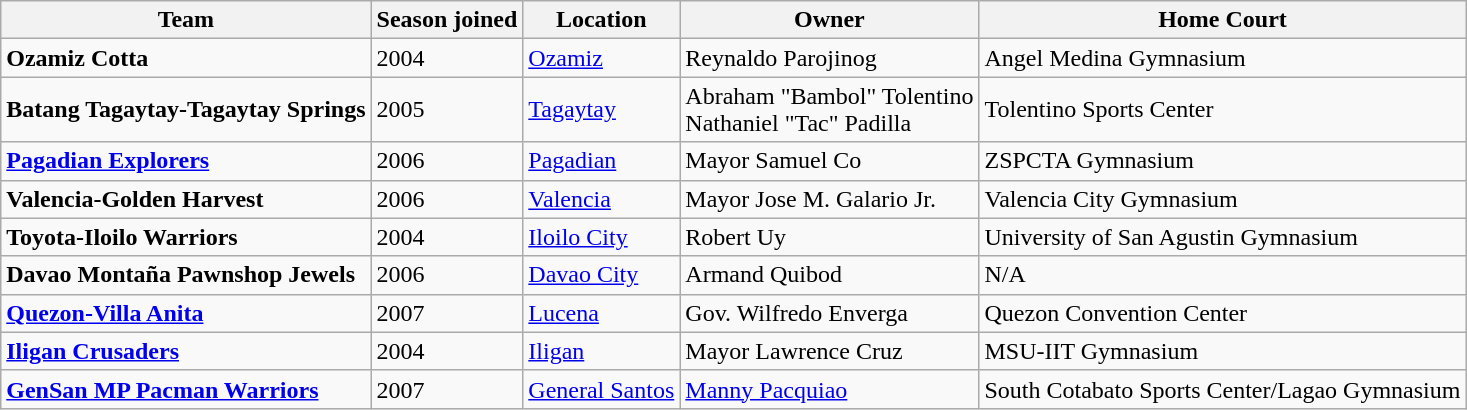<table class="wikitable">
<tr>
<th>Team</th>
<th>Season joined</th>
<th>Location</th>
<th>Owner</th>
<th>Home Court</th>
</tr>
<tr>
<td><strong>Ozamiz Cotta</strong></td>
<td>2004</td>
<td><a href='#'>Ozamiz</a></td>
<td>Reynaldo Parojinog</td>
<td>Angel Medina Gymnasium</td>
</tr>
<tr>
<td><strong>Batang Tagaytay-Tagaytay Springs</strong></td>
<td>2005</td>
<td><a href='#'>Tagaytay</a></td>
<td>Abraham "Bambol" Tolentino <br> Nathaniel "Tac" Padilla</td>
<td>Tolentino Sports Center</td>
</tr>
<tr>
<td><strong><a href='#'>Pagadian Explorers</a></strong></td>
<td>2006</td>
<td><a href='#'>Pagadian</a></td>
<td>Mayor Samuel Co</td>
<td>ZSPCTA Gymnasium</td>
</tr>
<tr>
<td><strong>Valencia-Golden Harvest</strong></td>
<td>2006</td>
<td><a href='#'>Valencia</a></td>
<td>Mayor Jose M. Galario Jr.</td>
<td>Valencia City Gymnasium</td>
</tr>
<tr>
<td><strong>Toyota-Iloilo Warriors</strong></td>
<td>2004</td>
<td><a href='#'>Iloilo City</a></td>
<td>Robert Uy</td>
<td>University of San Agustin Gymnasium</td>
</tr>
<tr>
<td><strong>Davao Montaña Pawnshop Jewels</strong></td>
<td>2006</td>
<td><a href='#'>Davao City</a></td>
<td>Armand Quibod</td>
<td>N/A</td>
</tr>
<tr>
<td><strong><a href='#'>Quezon-Villa Anita</a></strong></td>
<td>2007</td>
<td><a href='#'>Lucena</a></td>
<td>Gov. Wilfredo Enverga</td>
<td>Quezon Convention Center</td>
</tr>
<tr>
<td><strong><a href='#'>Iligan Crusaders</a></strong></td>
<td>2004</td>
<td><a href='#'>Iligan</a></td>
<td>Mayor Lawrence Cruz</td>
<td>MSU-IIT Gymnasium</td>
</tr>
<tr>
<td><strong><a href='#'>GenSan MP Pacman Warriors</a></strong></td>
<td>2007</td>
<td><a href='#'>General Santos</a></td>
<td><a href='#'>Manny Pacquiao</a></td>
<td>South Cotabato Sports Center/Lagao Gymnasium</td>
</tr>
</table>
